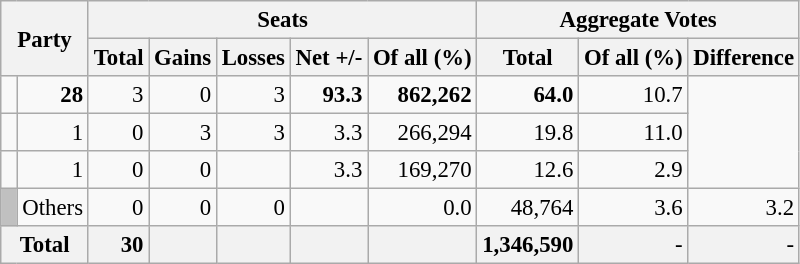<table class="wikitable sortable" style="text-align:right; font-size:95%;">
<tr>
<th colspan="2" rowspan="2">Party</th>
<th colspan="5">Seats</th>
<th colspan="3">Aggregate Votes</th>
</tr>
<tr>
<th>Total</th>
<th>Gains</th>
<th>Losses</th>
<th>Net +/-</th>
<th>Of all (%)</th>
<th>Total</th>
<th>Of all (%)</th>
<th>Difference</th>
</tr>
<tr>
<td></td>
<td><strong>28</strong></td>
<td>3</td>
<td>0</td>
<td>3</td>
<td><strong>93.3</strong></td>
<td><strong>862,262</strong></td>
<td><strong>64.0</strong></td>
<td>10.7</td>
</tr>
<tr>
<td></td>
<td>1</td>
<td>0</td>
<td>3</td>
<td>3</td>
<td>3.3</td>
<td>266,294</td>
<td>19.8</td>
<td>11.0</td>
</tr>
<tr>
<td></td>
<td>1</td>
<td>0</td>
<td>0</td>
<td></td>
<td>3.3</td>
<td>169,270</td>
<td>12.6</td>
<td>2.9</td>
</tr>
<tr>
<td style="background:silver;"> </td>
<td align=left>Others</td>
<td>0</td>
<td>0</td>
<td>0</td>
<td></td>
<td>0.0</td>
<td>48,764</td>
<td>3.6</td>
<td>3.2</td>
</tr>
<tr class="sortbottom">
<th colspan="2" style="background:#f2f2f2"><strong>Total</strong></th>
<td style="background:#f2f2f2;"><strong>30</strong></td>
<td style="background:#f2f2f2;"></td>
<td style="background:#f2f2f2;"></td>
<td style="background:#f2f2f2;"></td>
<td style="background:#f2f2f2;"></td>
<td style="background:#f2f2f2;"><strong>1,346,590</strong></td>
<td style="background:#f2f2f2;">-</td>
<td style="background:#f2f2f2;">-</td>
</tr>
</table>
